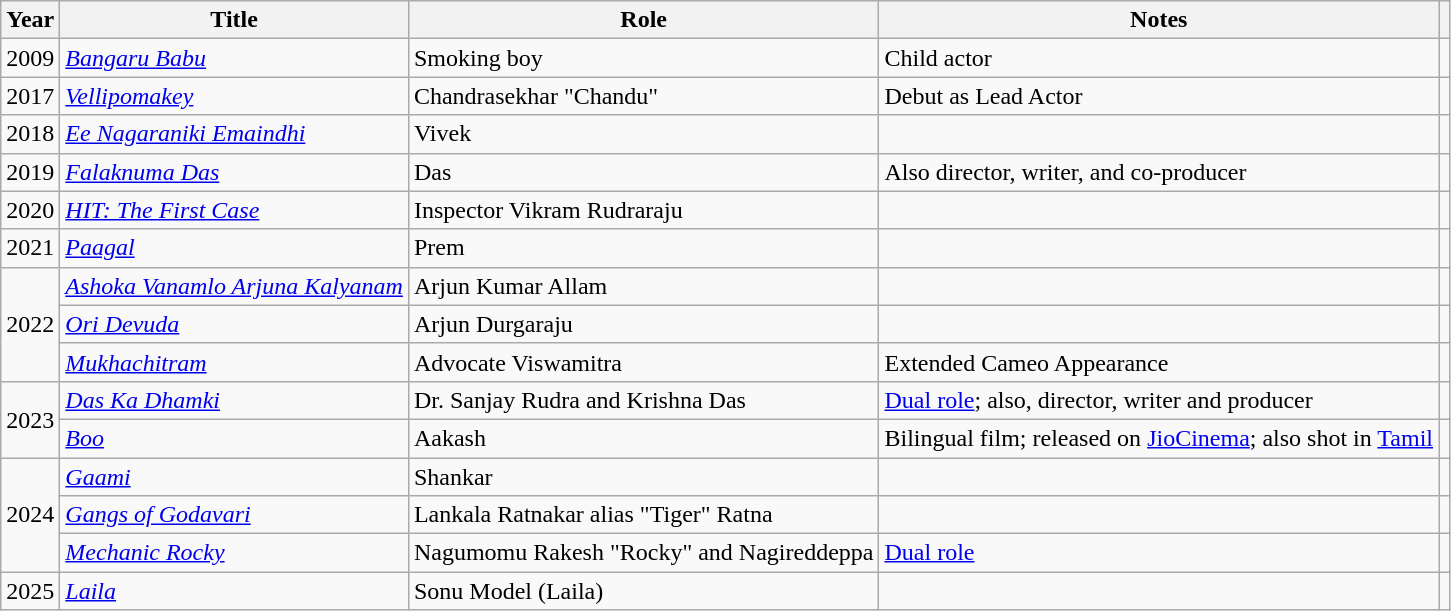<table class="wikitable sortable">
<tr>
<th scope="col">Year</th>
<th scope="col">Title</th>
<th scope="col">Role</th>
<th scope="col" class="unsortable">Notes</th>
<th scope="col" class="unsortable"></th>
</tr>
<tr>
<td>2009</td>
<td><em><a href='#'>Bangaru Babu</a></em></td>
<td>Smoking boy</td>
<td>Child actor</td>
<td style="text-align:center;"></td>
</tr>
<tr>
<td>2017</td>
<td><em><a href='#'>Vellipomakey</a></em></td>
<td>Chandrasekhar "Chandu"</td>
<td>Debut as Lead Actor</td>
<td style="text-align:center;"></td>
</tr>
<tr>
<td>2018</td>
<td><em><a href='#'>Ee Nagaraniki Emaindhi</a></em></td>
<td>Vivek</td>
<td></td>
<td style="text-align:center;"></td>
</tr>
<tr>
<td>2019</td>
<td><em><a href='#'>Falaknuma Das</a></em></td>
<td>Das</td>
<td>Also director, writer, and co-producer</td>
<td style="text-align:center;"></td>
</tr>
<tr>
<td>2020</td>
<td><em><a href='#'>HIT: The First Case</a></em></td>
<td>Inspector Vikram Rudraraju</td>
<td></td>
<td style="text-align:center;"></td>
</tr>
<tr>
<td>2021</td>
<td><em><a href='#'>Paagal</a></em></td>
<td>Prem</td>
<td></td>
<td style="text-align:center;"></td>
</tr>
<tr>
<td rowspan="3">2022</td>
<td><em><a href='#'>Ashoka Vanamlo Arjuna Kalyanam</a></em></td>
<td>Arjun Kumar Allam</td>
<td></td>
<td style="text-align:center;"></td>
</tr>
<tr>
<td><em><a href='#'>Ori Devuda</a></em></td>
<td>Arjun Durgaraju</td>
<td></td>
<td style="text-align:center;"></td>
</tr>
<tr>
<td><em><a href='#'>Mukhachitram</a></em></td>
<td>Advocate Viswamitra</td>
<td>Extended Cameo Appearance</td>
<td style="text-align:center;"></td>
</tr>
<tr>
<td rowspan="2">2023</td>
<td><em><a href='#'>Das Ka Dhamki</a></em></td>
<td>Dr. Sanjay Rudra and Krishna Das</td>
<td><a href='#'>Dual role</a>; also, director, writer and producer</td>
<td style="text-align:center;"></td>
</tr>
<tr>
<td><em><a href='#'>Boo</a></em></td>
<td>Aakash</td>
<td>Bilingual film; released on <a href='#'>JioCinema</a>; also shot in <a href='#'>Tamil</a></td>
<td style="text-align:center;"></td>
</tr>
<tr>
<td rowspan="3">2024</td>
<td><em><a href='#'>Gaami</a></em></td>
<td>Shankar</td>
<td></td>
<td style="text-align:center;"></td>
</tr>
<tr>
<td><em><a href='#'>Gangs of Godavari</a></em></td>
<td>Lankala Ratnakar alias "Tiger" Ratna</td>
<td></td>
<td style="text-align:center;"></td>
</tr>
<tr>
<td><em><a href='#'>Mechanic Rocky</a></em></td>
<td>Nagumomu Rakesh "Rocky" and Nagireddeppa</td>
<td><a href='#'>Dual role</a></td>
<td style="text-align:center;"></td>
</tr>
<tr>
<td rowspan="1">2025</td>
<td><em><a href='#'>Laila</a></em></td>
<td>Sonu Model (Laila)</td>
<td></td>
<td style="text-align:center;"></td>
</tr>
</table>
